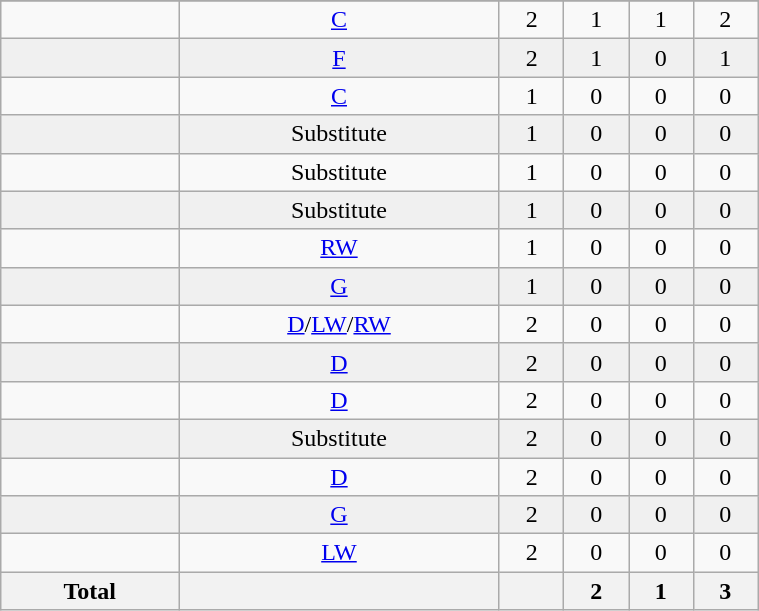<table class="wikitable sortable" width ="40%">
<tr align="center">
</tr>
<tr align="center">
<td></td>
<td><a href='#'>C</a></td>
<td>2</td>
<td>1</td>
<td>1</td>
<td>2</td>
</tr>
<tr align="center" bgcolor="f0f0f0">
<td></td>
<td><a href='#'>F</a></td>
<td>2</td>
<td>1</td>
<td>0</td>
<td>1</td>
</tr>
<tr align="center">
<td></td>
<td><a href='#'>C</a></td>
<td>1</td>
<td>0</td>
<td>0</td>
<td>0</td>
</tr>
<tr align="center" bgcolor="f0f0f0">
<td></td>
<td>Substitute</td>
<td>1</td>
<td>0</td>
<td>0</td>
<td>0</td>
</tr>
<tr align="center">
<td></td>
<td>Substitute</td>
<td>1</td>
<td>0</td>
<td>0</td>
<td>0</td>
</tr>
<tr align="center" bgcolor="f0f0f0">
<td></td>
<td>Substitute</td>
<td>1</td>
<td>0</td>
<td>0</td>
<td>0</td>
</tr>
<tr align="center">
<td></td>
<td><a href='#'>RW</a></td>
<td>1</td>
<td>0</td>
<td>0</td>
<td>0</td>
</tr>
<tr align="center" bgcolor="f0f0f0">
<td></td>
<td><a href='#'>G</a></td>
<td>1</td>
<td>0</td>
<td>0</td>
<td>0</td>
</tr>
<tr align="center">
<td></td>
<td><a href='#'>D</a>/<a href='#'>LW</a>/<a href='#'>RW</a></td>
<td>2</td>
<td>0</td>
<td>0</td>
<td>0</td>
</tr>
<tr align="center" bgcolor="f0f0f0">
<td></td>
<td><a href='#'>D</a></td>
<td>2</td>
<td>0</td>
<td>0</td>
<td>0</td>
</tr>
<tr align="center">
<td></td>
<td><a href='#'>D</a></td>
<td>2</td>
<td>0</td>
<td>0</td>
<td>0</td>
</tr>
<tr align="center" bgcolor="f0f0f0">
<td></td>
<td>Substitute</td>
<td>2</td>
<td>0</td>
<td>0</td>
<td>0</td>
</tr>
<tr align="center">
<td></td>
<td><a href='#'>D</a></td>
<td>2</td>
<td>0</td>
<td>0</td>
<td>0</td>
</tr>
<tr align="center" bgcolor="f0f0f0">
<td></td>
<td><a href='#'>G</a></td>
<td>2</td>
<td>0</td>
<td>0</td>
<td>0</td>
</tr>
<tr align="center">
<td></td>
<td><a href='#'>LW</a></td>
<td>2</td>
<td>0</td>
<td>0</td>
<td>0</td>
</tr>
<tr>
<th>Total</th>
<th></th>
<th></th>
<th>2</th>
<th>1</th>
<th>3</th>
</tr>
</table>
